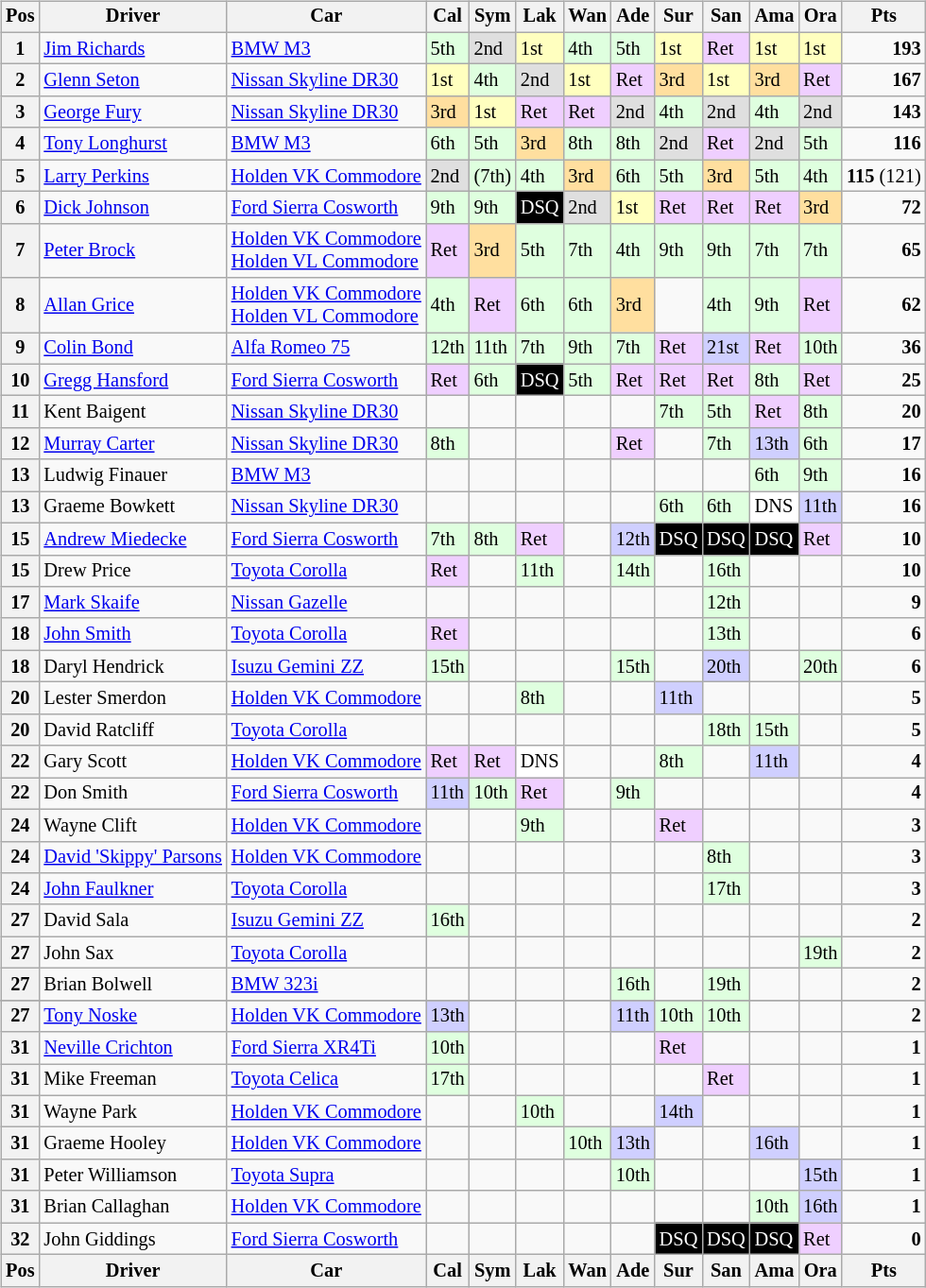<table>
<tr>
<td><br><table class="wikitable" style="font-size: 85%">
<tr>
<th valign="middle">Pos</th>
<th valign="middle">Driver</th>
<th valign="middle">Car</th>
<th width="2%">Cal</th>
<th width="2%">Sym</th>
<th width="2%">Lak</th>
<th width="2%">Wan</th>
<th width="2%">Ade</th>
<th width="2%">Sur</th>
<th width="2%">San</th>
<th width="2%">Ama</th>
<th width="2%">Ora</th>
<th valign="middle">Pts</th>
</tr>
<tr>
<th>1</th>
<td><a href='#'>Jim Richards</a></td>
<td><a href='#'>BMW M3</a></td>
<td style="background:#dfffdf;">5th</td>
<td style="background:#dfdfdf;">2nd</td>
<td style="background:#ffffbf;">1st</td>
<td style="background:#dfffdf;">4th</td>
<td style="background:#dfffdf;">5th</td>
<td style="background:#ffffbf;">1st</td>
<td style="background:#efcfff;">Ret</td>
<td style="background:#ffffbf;">1st</td>
<td style="background:#ffffbf;">1st</td>
<td align="right"><strong>193</strong></td>
</tr>
<tr>
<th>2</th>
<td><a href='#'>Glenn Seton</a></td>
<td><a href='#'>Nissan Skyline DR30</a></td>
<td style="background:#ffffbf;">1st</td>
<td style="background:#dfffdf;">4th</td>
<td style="background:#dfdfdf;">2nd</td>
<td style="background:#ffffbf;">1st</td>
<td style="background:#efcfff;">Ret</td>
<td style="background:#ffdf9f;">3rd</td>
<td style="background:#ffffbf;">1st</td>
<td style="background:#ffdf9f;">3rd</td>
<td style="background:#efcfff;">Ret</td>
<td align="right"><strong>167</strong></td>
</tr>
<tr>
<th>3</th>
<td><a href='#'>George Fury</a></td>
<td><a href='#'>Nissan Skyline DR30</a></td>
<td style="background:#ffdf9f;">3rd</td>
<td style="background:#ffffbf;">1st</td>
<td style="background:#efcfff;">Ret</td>
<td style="background:#efcfff;">Ret</td>
<td style="background:#dfdfdf;">2nd</td>
<td style="background:#dfffdf;">4th</td>
<td style="background:#dfdfdf;">2nd</td>
<td style="background:#dfffdf;">4th</td>
<td style="background:#dfdfdf;">2nd</td>
<td align="right"><strong>143</strong></td>
</tr>
<tr>
<th>4</th>
<td><a href='#'>Tony Longhurst</a></td>
<td><a href='#'>BMW M3</a></td>
<td style="background:#dfffdf;">6th</td>
<td style="background:#dfffdf;">5th</td>
<td style="background:#ffdf9f;">3rd</td>
<td style="background:#dfffdf;">8th</td>
<td style="background:#dfffdf;">8th</td>
<td style="background:#dfdfdf;">2nd</td>
<td style="background:#efcfff;">Ret</td>
<td style="background:#dfdfdf;">2nd</td>
<td style="background:#dfffdf;">5th</td>
<td align="right"><strong>116</strong></td>
</tr>
<tr>
<th>5</th>
<td><a href='#'>Larry Perkins</a></td>
<td><a href='#'>Holden VK Commodore</a></td>
<td style="background:#dfdfdf;">2nd</td>
<td style="background:#dfffdf;">(7th)</td>
<td style="background:#dfffdf;">4th</td>
<td style="background:#ffdf9f;">3rd</td>
<td style="background:#dfffdf;">6th</td>
<td style="background:#dfffdf;">5th</td>
<td style="background:#ffdf9f;">3rd</td>
<td style="background:#dfffdf;">5th</td>
<td style="background:#dfffdf;">4th</td>
<td align="right"><strong>115</strong> (121)</td>
</tr>
<tr>
<th>6</th>
<td><a href='#'>Dick Johnson</a></td>
<td><a href='#'>Ford Sierra Cosworth</a></td>
<td style="background:#dfffdf;">9th</td>
<td style="background:#dfffdf;">9th</td>
<td style="background:#000000; color:white">DSQ</td>
<td style="background:#dfdfdf;">2nd</td>
<td style="background:#ffffbf;">1st</td>
<td style="background:#efcfff;">Ret</td>
<td style="background:#efcfff;">Ret</td>
<td style="background:#efcfff;">Ret</td>
<td style="background:#ffdf9f;">3rd</td>
<td align="right"><strong>72</strong></td>
</tr>
<tr>
<th>7</th>
<td><a href='#'>Peter Brock</a></td>
<td><a href='#'>Holden VK Commodore</a> <br> <a href='#'>Holden VL Commodore</a></td>
<td style="background:#efcfff;">Ret</td>
<td style="background:#ffdf9f;">3rd</td>
<td style="background:#dfffdf;">5th</td>
<td style="background:#dfffdf;">7th</td>
<td style="background:#dfffdf;">4th</td>
<td style="background:#dfffdf;">9th</td>
<td style="background:#dfffdf;">9th</td>
<td style="background:#dfffdf;">7th</td>
<td style="background:#dfffdf;">7th</td>
<td align="right"><strong>65</strong></td>
</tr>
<tr>
<th>8</th>
<td><a href='#'>Allan Grice</a></td>
<td><a href='#'>Holden VK Commodore</a> <br> <a href='#'>Holden VL Commodore</a></td>
<td style="background:#dfffdf;">4th</td>
<td style="background:#efcfff;">Ret</td>
<td style="background:#dfffdf;">6th</td>
<td style="background:#dfffdf;">6th</td>
<td style="background:#ffdf9f;">3rd</td>
<td></td>
<td style="background:#dfffdf;">4th</td>
<td style="background:#dfffdf;">9th</td>
<td style="background:#efcfff;">Ret</td>
<td align="right"><strong>62</strong></td>
</tr>
<tr>
<th>9</th>
<td><a href='#'>Colin Bond</a></td>
<td><a href='#'>Alfa Romeo 75</a></td>
<td style="background:#dfffdf;">12th</td>
<td style="background:#dfffdf;">11th</td>
<td style="background:#dfffdf;">7th</td>
<td style="background:#dfffdf;">9th</td>
<td style="background:#dfffdf;">7th</td>
<td style="background:#efcfff;">Ret</td>
<td style="background:#cfcfff;">21st</td>
<td style="background:#efcfff;">Ret</td>
<td style="background:#dfffdf;">10th</td>
<td align="right"><strong>36</strong></td>
</tr>
<tr>
<th>10</th>
<td><a href='#'>Gregg Hansford</a></td>
<td><a href='#'>Ford Sierra Cosworth</a></td>
<td style="background:#efcfff;">Ret</td>
<td style="background:#dfffdf;">6th</td>
<td style="background:#000000; color:white">DSQ</td>
<td style="background:#dfffdf;">5th</td>
<td style="background:#efcfff;">Ret</td>
<td style="background:#efcfff;">Ret</td>
<td style="background:#efcfff;">Ret</td>
<td style="background:#dfffdf;">8th</td>
<td style="background:#efcfff;">Ret</td>
<td align="right"><strong>25</strong></td>
</tr>
<tr>
<th>11</th>
<td>Kent Baigent</td>
<td><a href='#'>Nissan Skyline DR30</a></td>
<td></td>
<td></td>
<td></td>
<td></td>
<td></td>
<td style="background:#dfffdf;">7th</td>
<td style="background:#dfffdf;">5th</td>
<td style="background:#efcfff;">Ret</td>
<td style="background:#dfffdf;">8th</td>
<td align="right"><strong>20</strong></td>
</tr>
<tr>
<th>12</th>
<td><a href='#'>Murray Carter</a></td>
<td><a href='#'>Nissan Skyline DR30</a></td>
<td style="background:#dfffdf;">8th</td>
<td></td>
<td></td>
<td></td>
<td style="background:#efcfff;">Ret</td>
<td></td>
<td style="background:#dfffdf;">7th</td>
<td style="background:#cfcfff;">13th</td>
<td style="background:#dfffdf;">6th</td>
<td align="right"><strong>17</strong></td>
</tr>
<tr>
<th>13</th>
<td>Ludwig Finauer</td>
<td><a href='#'>BMW M3</a></td>
<td></td>
<td></td>
<td></td>
<td></td>
<td></td>
<td></td>
<td></td>
<td style="background:#dfffdf;">6th</td>
<td style="background:#dfffdf;">9th</td>
<td align="right"><strong>16</strong></td>
</tr>
<tr>
<th>13</th>
<td>Graeme Bowkett</td>
<td><a href='#'>Nissan Skyline DR30</a></td>
<td></td>
<td></td>
<td></td>
<td></td>
<td></td>
<td style="background:#dfffdf;">6th</td>
<td style="background:#dfffdf;">6th</td>
<td style="background:#ffffff;">DNS</td>
<td style="background:#cfcfff;">11th</td>
<td align="right"><strong>16</strong></td>
</tr>
<tr>
<th>15</th>
<td><a href='#'>Andrew Miedecke</a></td>
<td><a href='#'>Ford Sierra Cosworth</a></td>
<td style="background:#dfffdf;">7th</td>
<td style="background:#dfffdf;">8th</td>
<td style="background:#efcfff;">Ret</td>
<td></td>
<td style="background:#cfcfff;">12th</td>
<td style="background:#000000; color:white">DSQ</td>
<td style="background:#000000; color:white">DSQ</td>
<td style="background:#000000; color:white">DSQ</td>
<td style="background:#efcfff;">Ret</td>
<td align="right"><strong>10</strong></td>
</tr>
<tr>
<th>15</th>
<td>Drew Price</td>
<td><a href='#'>Toyota Corolla</a></td>
<td style="background:#efcfff;">Ret</td>
<td></td>
<td style="background:#dfffdf;">11th</td>
<td></td>
<td style="background:#dfffdf;">14th</td>
<td></td>
<td style="background:#dfffdf;">16th</td>
<td></td>
<td></td>
<td align="right"><strong>10</strong></td>
</tr>
<tr>
<th>17</th>
<td><a href='#'>Mark Skaife</a></td>
<td><a href='#'>Nissan Gazelle</a></td>
<td></td>
<td></td>
<td></td>
<td></td>
<td></td>
<td></td>
<td style="background:#dfffdf;">12th</td>
<td></td>
<td></td>
<td align="right"><strong>9</strong></td>
</tr>
<tr>
<th>18</th>
<td><a href='#'>John Smith</a></td>
<td><a href='#'>Toyota Corolla</a></td>
<td style="background:#efcfff;">Ret</td>
<td></td>
<td></td>
<td></td>
<td></td>
<td></td>
<td style="background:#dfffdf;">13th</td>
<td></td>
<td></td>
<td align="right"><strong>6</strong></td>
</tr>
<tr>
<th>18</th>
<td>Daryl Hendrick</td>
<td><a href='#'>Isuzu Gemini ZZ</a></td>
<td style="background:#dfffdf;">15th</td>
<td></td>
<td></td>
<td></td>
<td style="background:#dfffdf;">15th</td>
<td></td>
<td style="background:#cfcfff;">20th</td>
<td></td>
<td style="background:#dfffdf;">20th</td>
<td align="right"><strong>6</strong></td>
</tr>
<tr>
<th>20</th>
<td>Lester Smerdon</td>
<td><a href='#'>Holden VK Commodore</a></td>
<td></td>
<td></td>
<td style="background:#dfffdf;">8th</td>
<td></td>
<td></td>
<td style="background:#cfcfff;">11th</td>
<td></td>
<td></td>
<td></td>
<td align="right"><strong>5</strong></td>
</tr>
<tr>
<th>20</th>
<td>David Ratcliff</td>
<td><a href='#'>Toyota Corolla</a></td>
<td></td>
<td></td>
<td></td>
<td></td>
<td></td>
<td></td>
<td style="background:#dfffdf;">18th</td>
<td style="background:#dfffdf;">15th</td>
<td></td>
<td align="right"><strong>5</strong></td>
</tr>
<tr>
<th>22</th>
<td>Gary Scott</td>
<td><a href='#'>Holden VK Commodore</a></td>
<td style="background:#efcfff;">Ret</td>
<td style="background:#efcfff;">Ret</td>
<td style="background:#ffffff;">DNS</td>
<td></td>
<td></td>
<td style="background:#dfffdf;">8th</td>
<td></td>
<td style="background:#cfcfff;">11th</td>
<td></td>
<td align="right"><strong>4</strong></td>
</tr>
<tr>
<th>22</th>
<td>Don Smith</td>
<td><a href='#'>Ford Sierra Cosworth</a></td>
<td style="background:#cfcfff;">11th</td>
<td style="background:#dfffdf;">10th</td>
<td style="background:#efcfff;">Ret</td>
<td></td>
<td style="background:#dfffdf;">9th</td>
<td></td>
<td></td>
<td></td>
<td></td>
<td align="right"><strong>4</strong></td>
</tr>
<tr>
<th>24</th>
<td>Wayne Clift</td>
<td><a href='#'>Holden VK Commodore</a></td>
<td></td>
<td></td>
<td style="background:#dfffdf;">9th</td>
<td></td>
<td></td>
<td style="background:#efcfff;">Ret</td>
<td></td>
<td></td>
<td></td>
<td align="right"><strong>3</strong></td>
</tr>
<tr>
<th>24</th>
<td><a href='#'>David 'Skippy' Parsons</a></td>
<td><a href='#'>Holden VK Commodore</a></td>
<td></td>
<td></td>
<td></td>
<td></td>
<td></td>
<td></td>
<td style="background:#dfffdf;">8th</td>
<td></td>
<td></td>
<td align="right"><strong>3</strong></td>
</tr>
<tr>
<th>24</th>
<td><a href='#'>John Faulkner</a></td>
<td><a href='#'>Toyota Corolla</a></td>
<td></td>
<td></td>
<td></td>
<td></td>
<td></td>
<td></td>
<td style="background:#dfffdf;">17th</td>
<td></td>
<td></td>
<td align="right"><strong>3</strong></td>
</tr>
<tr>
<th>27</th>
<td>David Sala</td>
<td><a href='#'>Isuzu Gemini ZZ</a></td>
<td style="background:#dfffdf;">16th</td>
<td></td>
<td></td>
<td></td>
<td></td>
<td></td>
<td></td>
<td></td>
<td></td>
<td align="right"><strong>2</strong></td>
</tr>
<tr>
<th>27</th>
<td>John Sax</td>
<td><a href='#'>Toyota Corolla</a></td>
<td></td>
<td></td>
<td></td>
<td></td>
<td></td>
<td></td>
<td></td>
<td></td>
<td style="background:#dfffdf;">19th</td>
<td align="right"><strong>2</strong></td>
</tr>
<tr>
<th>27</th>
<td>Brian Bolwell</td>
<td><a href='#'>BMW 323i</a></td>
<td></td>
<td></td>
<td></td>
<td></td>
<td style="background:#dfffdf;">16th</td>
<td></td>
<td style="background:#dfffdf;">19th</td>
<td></td>
<td></td>
<td align="right"><strong>2</strong></td>
</tr>
<tr>
</tr>
<tr>
<th>27</th>
<td><a href='#'>Tony Noske</a></td>
<td><a href='#'>Holden VK Commodore</a></td>
<td style="background:#cfcfff;">13th</td>
<td></td>
<td></td>
<td></td>
<td style="background:#cfcfff;">11th</td>
<td style="background:#dfffdf;">10th</td>
<td style="background:#dfffdf;">10th</td>
<td></td>
<td></td>
<td align="right"><strong>2</strong></td>
</tr>
<tr>
<th>31</th>
<td><a href='#'>Neville Crichton</a></td>
<td><a href='#'>Ford Sierra XR4Ti</a></td>
<td style="background:#dfffdf;">10th</td>
<td></td>
<td></td>
<td></td>
<td></td>
<td style="background:#efcfff;">Ret</td>
<td></td>
<td></td>
<td></td>
<td align="right"><strong>1</strong></td>
</tr>
<tr>
<th>31</th>
<td>Mike Freeman</td>
<td><a href='#'>Toyota Celica</a></td>
<td style="background:#dfffdf;">17th</td>
<td></td>
<td></td>
<td></td>
<td></td>
<td></td>
<td style="background:#efcfff;">Ret</td>
<td></td>
<td></td>
<td align="right"><strong>1</strong></td>
</tr>
<tr>
<th>31</th>
<td>Wayne Park</td>
<td><a href='#'>Holden VK Commodore</a></td>
<td></td>
<td></td>
<td style="background:#dfffdf;">10th</td>
<td></td>
<td></td>
<td style="background:#cfcfff;">14th</td>
<td></td>
<td></td>
<td></td>
<td align="right"><strong>1</strong></td>
</tr>
<tr>
<th>31</th>
<td>Graeme Hooley</td>
<td><a href='#'>Holden VK Commodore</a></td>
<td></td>
<td></td>
<td></td>
<td style="background:#dfffdf;">10th</td>
<td style="background:#cfcfff;">13th</td>
<td></td>
<td></td>
<td style="background:#cfcfff;">16th</td>
<td></td>
<td align="right"><strong>1</strong></td>
</tr>
<tr>
<th>31</th>
<td>Peter Williamson</td>
<td><a href='#'>Toyota Supra</a></td>
<td></td>
<td></td>
<td></td>
<td></td>
<td style="background:#dfffdf;">10th</td>
<td></td>
<td></td>
<td></td>
<td style="background:#cfcfff;">15th</td>
<td align="right"><strong>1</strong></td>
</tr>
<tr>
<th>31</th>
<td>Brian Callaghan</td>
<td><a href='#'>Holden VK Commodore</a></td>
<td></td>
<td></td>
<td></td>
<td></td>
<td></td>
<td></td>
<td></td>
<td style="background:#dfffdf;">10th</td>
<td style="background:#cfcfff;">16th</td>
<td align="right"><strong>1</strong></td>
</tr>
<tr>
<th>32</th>
<td>John Giddings</td>
<td><a href='#'>Ford Sierra Cosworth</a></td>
<td></td>
<td></td>
<td></td>
<td></td>
<td></td>
<td style="background:#000000; color:white">DSQ</td>
<td style="background:#000000; color:white">DSQ</td>
<td style="background:#000000; color:white">DSQ</td>
<td style="background:#efcfff;">Ret</td>
<td align="right"><strong>0</strong></td>
</tr>
<tr style="background: #f9f9f9" valign="top">
<th valign="middle">Pos</th>
<th valign="middle">Driver</th>
<th valign="middle">Car</th>
<th width="2%">Cal</th>
<th width="2%">Sym</th>
<th width="2%">Lak</th>
<th width="2%">Wan</th>
<th width="2%">Ade</th>
<th width="2%">Sur</th>
<th width="2%">San</th>
<th width="2%">Ama</th>
<th width="2%">Ora</th>
<th valign="middle">Pts</th>
</tr>
</table>
</td>
<td valign="top"><br></td>
</tr>
</table>
